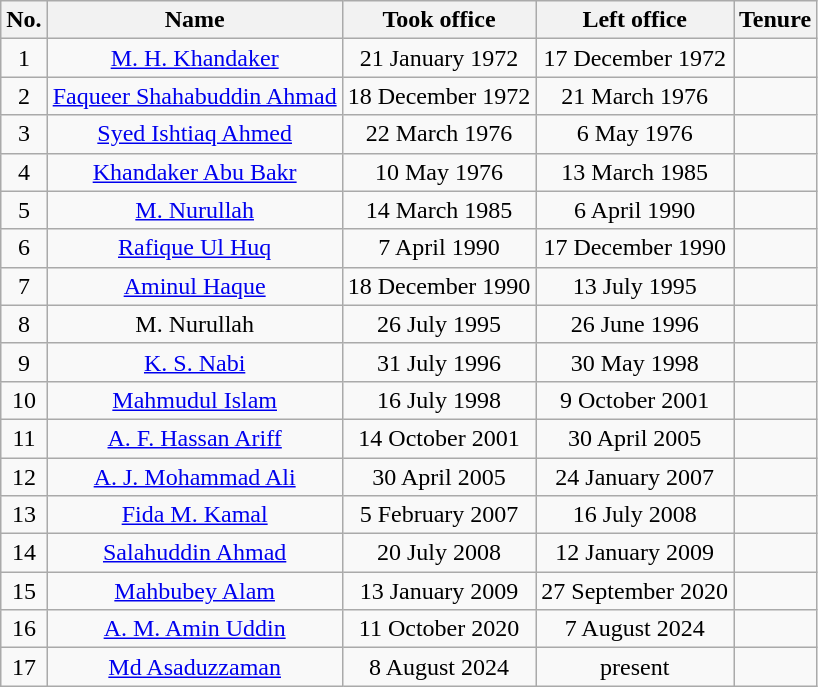<table class="wikitable" style="text-align:center">
<tr>
<th>No.</th>
<th>Name</th>
<th>Took office</th>
<th>Left office</th>
<th>Tenure</th>
</tr>
<tr>
<td>1</td>
<td><a href='#'>M. H. Khandaker</a></td>
<td>21 January 1972</td>
<td>17 December 1972</td>
<td></td>
</tr>
<tr>
<td>2</td>
<td><a href='#'>Faqueer Shahabuddin Ahmad</a></td>
<td>18 December 1972</td>
<td>21 March 1976</td>
<td></td>
</tr>
<tr>
<td>3</td>
<td><a href='#'>Syed Ishtiaq Ahmed</a></td>
<td>22 March 1976</td>
<td>6 May 1976</td>
<td></td>
</tr>
<tr>
<td>4</td>
<td><a href='#'>Khandaker Abu Bakr</a></td>
<td>10 May 1976</td>
<td>13 March 1985</td>
<td></td>
</tr>
<tr>
<td>5</td>
<td><a href='#'>M. Nurullah</a></td>
<td>14 March 1985</td>
<td>6 April 1990</td>
<td></td>
</tr>
<tr>
<td>6</td>
<td><a href='#'>Rafique Ul Huq</a></td>
<td>7 April 1990</td>
<td>17 December 1990</td>
<td></td>
</tr>
<tr>
<td>7</td>
<td><a href='#'>Aminul Haque</a></td>
<td>18 December 1990</td>
<td>13 July 1995</td>
<td></td>
</tr>
<tr>
<td>8</td>
<td>M. Nurullah</td>
<td>26 July 1995</td>
<td>26 June 1996</td>
<td></td>
</tr>
<tr>
<td>9</td>
<td><a href='#'>K. S. Nabi</a></td>
<td>31 July 1996</td>
<td>30 May 1998</td>
<td></td>
</tr>
<tr>
<td>10</td>
<td><a href='#'>Mahmudul Islam</a></td>
<td>16 July 1998</td>
<td>9 October 2001</td>
<td></td>
</tr>
<tr>
<td>11</td>
<td><a href='#'>A. F. Hassan Ariff</a></td>
<td>14 October 2001</td>
<td>30 April 2005</td>
<td></td>
</tr>
<tr>
<td>12</td>
<td><a href='#'>A. J. Mohammad Ali</a></td>
<td>30 April 2005</td>
<td>24 January 2007</td>
<td></td>
</tr>
<tr>
<td>13</td>
<td><a href='#'>Fida M. Kamal</a></td>
<td>5 February 2007</td>
<td>16 July 2008</td>
<td></td>
</tr>
<tr>
<td>14</td>
<td><a href='#'>Salahuddin Ahmad</a></td>
<td>20 July 2008</td>
<td>12 January 2009</td>
<td></td>
</tr>
<tr>
<td>15</td>
<td><a href='#'>Mahbubey Alam</a></td>
<td>13 January 2009</td>
<td>27 September 2020</td>
<td></td>
</tr>
<tr>
<td>16</td>
<td><a href='#'>A. M. Amin Uddin</a></td>
<td>11 October 2020</td>
<td>7 August 2024</td>
<td></td>
</tr>
<tr>
<td>17</td>
<td><a href='#'>Md Asaduzzaman</a></td>
<td>8 August 2024</td>
<td>present</td>
<td></td>
</tr>
</table>
